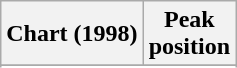<table class="wikitable sortable plainrowheaders" style="text-align:center">
<tr>
<th scope="col">Chart (1998)</th>
<th scope="col">Peak<br>position</th>
</tr>
<tr>
</tr>
<tr>
</tr>
</table>
